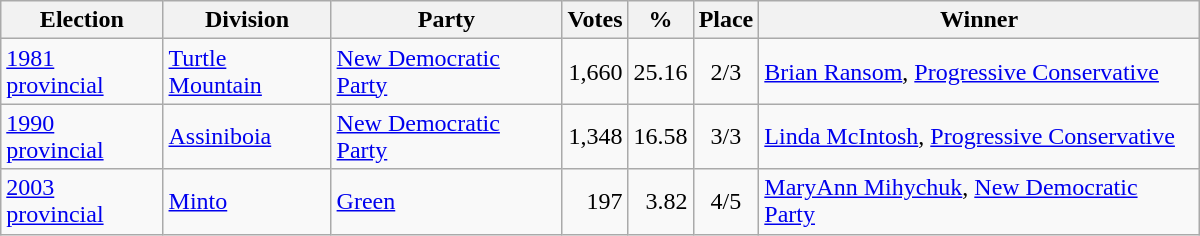<table class="wikitable" width="800">
<tr>
<th align="left">Election</th>
<th align="left">Division</th>
<th align="left">Party</th>
<th align="right">Votes</th>
<th align="right">%</th>
<th align="center">Place</th>
<th align="center">Winner</th>
</tr>
<tr>
<td align="left"><a href='#'>1981 provincial</a></td>
<td align="left"><a href='#'>Turtle Mountain</a></td>
<td align="left"><a href='#'>New Democratic Party</a></td>
<td align="right">1,660</td>
<td align="right">25.16</td>
<td align="center">2/3</td>
<td align="left"><a href='#'>Brian Ransom</a>, <a href='#'>Progressive Conservative</a></td>
</tr>
<tr>
<td align="left"><a href='#'>1990 provincial</a></td>
<td align="left"><a href='#'>Assiniboia</a></td>
<td align="left"><a href='#'>New Democratic Party</a></td>
<td align="right">1,348</td>
<td align="right">16.58</td>
<td align="center">3/3</td>
<td align="left"><a href='#'>Linda McIntosh</a>, <a href='#'>Progressive Conservative</a></td>
</tr>
<tr>
<td align="left"><a href='#'>2003 provincial</a></td>
<td align="left"><a href='#'>Minto</a></td>
<td align="left"><a href='#'>Green</a></td>
<td align="right">197</td>
<td align="right">3.82</td>
<td align="center">4/5</td>
<td align="left"><a href='#'>MaryAnn Mihychuk</a>, <a href='#'>New Democratic Party</a></td>
</tr>
</table>
